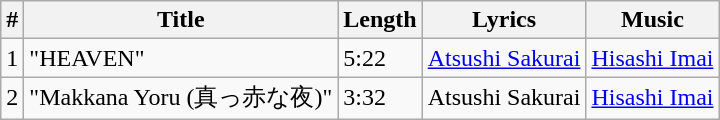<table class="wikitable">
<tr>
<th>#</th>
<th>Title</th>
<th>Length</th>
<th>Lyrics</th>
<th>Music</th>
</tr>
<tr>
<td>1</td>
<td>"HEAVEN"</td>
<td>5:22</td>
<td><a href='#'>Atsushi Sakurai</a></td>
<td><a href='#'>Hisashi Imai</a></td>
</tr>
<tr>
<td>2</td>
<td>"Makkana Yoru (真っ赤な夜)"</td>
<td>3:32</td>
<td>Atsushi Sakurai</td>
<td><a href='#'>Hisashi Imai</a></td>
</tr>
</table>
